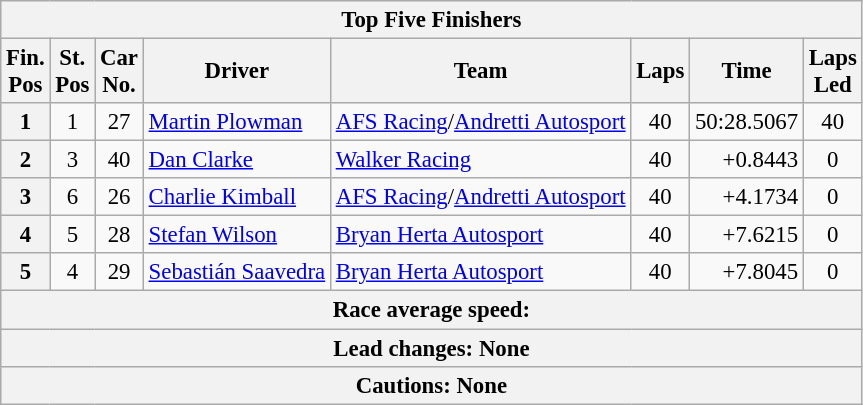<table class="wikitable" style="font-size:95%;">
<tr>
<th colspan=9>Top Five Finishers</th>
</tr>
<tr>
<th>Fin.<br>Pos</th>
<th>St.<br>Pos</th>
<th>Car<br>No.</th>
<th>Driver</th>
<th>Team</th>
<th>Laps</th>
<th>Time</th>
<th>Laps<br>Led</th>
</tr>
<tr>
<th>1</th>
<td align=center>1</td>
<td align=center>27</td>
<td> <a href='#'>Martin Plowman</a></td>
<td><a href='#'>AFS Racing</a>/<a href='#'>Andretti Autosport</a></td>
<td align=center>40</td>
<td align=right>50:28.5067</td>
<td align=center>40</td>
</tr>
<tr>
<th>2</th>
<td align=center>3</td>
<td align=center>40</td>
<td> <a href='#'>Dan Clarke</a></td>
<td><a href='#'>Walker Racing</a></td>
<td align=center>40</td>
<td align=right>+0.8443</td>
<td align=center>0</td>
</tr>
<tr>
<th>3</th>
<td align=center>6</td>
<td align=center>26</td>
<td> <a href='#'>Charlie Kimball</a></td>
<td><a href='#'>AFS Racing</a>/<a href='#'>Andretti Autosport</a></td>
<td align=center>40</td>
<td align=right>+4.1734</td>
<td align=center>0</td>
</tr>
<tr>
<th>4</th>
<td align=center>5</td>
<td align=center>28</td>
<td> <a href='#'>Stefan Wilson</a></td>
<td><a href='#'>Bryan Herta Autosport</a></td>
<td align=center>40</td>
<td align=right>+7.6215</td>
<td align=center>0</td>
</tr>
<tr>
<th>5</th>
<td align=center>4</td>
<td align=center>29</td>
<td> <a href='#'>Sebastián Saavedra</a></td>
<td><a href='#'>Bryan Herta Autosport</a></td>
<td align=center>40</td>
<td align=right>+7.8045</td>
<td align=center>0</td>
</tr>
<tr>
<th colspan=9>Race average speed: </th>
</tr>
<tr>
<th colspan=9>Lead changes: None</th>
</tr>
<tr>
<th colspan=9>Cautions: None</th>
</tr>
</table>
